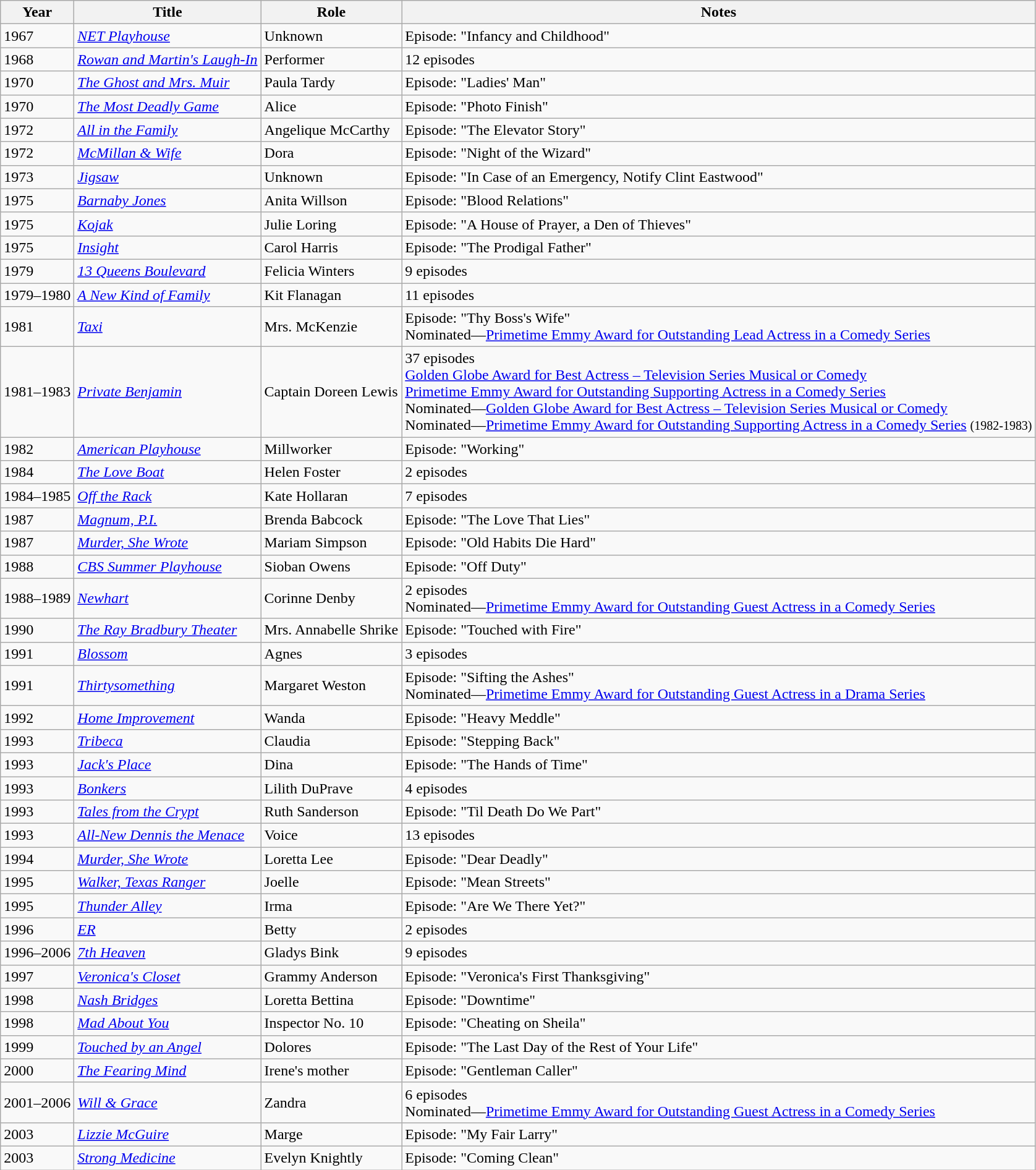<table class="wikitable sortable">
<tr>
<th>Year</th>
<th>Title</th>
<th>Role</th>
<th class="unsortable">Notes</th>
</tr>
<tr>
<td>1967</td>
<td><em><a href='#'>NET Playhouse</a></em></td>
<td>Unknown</td>
<td>Episode: "Infancy and Childhood"</td>
</tr>
<tr>
<td>1968</td>
<td><em><a href='#'>Rowan and Martin's Laugh-In</a></em></td>
<td>Performer</td>
<td>12 episodes</td>
</tr>
<tr>
<td>1970</td>
<td><em><a href='#'>The Ghost and Mrs. Muir</a></em></td>
<td>Paula Tardy</td>
<td>Episode: "Ladies' Man"</td>
</tr>
<tr>
<td>1970</td>
<td><em><a href='#'>The Most Deadly Game</a></em></td>
<td>Alice</td>
<td>Episode: "Photo Finish"</td>
</tr>
<tr>
<td>1972</td>
<td><em><a href='#'>All in the Family</a></em></td>
<td>Angelique McCarthy</td>
<td>Episode: "The Elevator Story"</td>
</tr>
<tr>
<td>1972</td>
<td><em><a href='#'>McMillan & Wife</a></em></td>
<td>Dora</td>
<td>Episode: "Night of the Wizard"</td>
</tr>
<tr>
<td>1973</td>
<td><em><a href='#'>Jigsaw</a></em></td>
<td>Unknown</td>
<td>Episode: "In Case of an Emergency, Notify Clint Eastwood"</td>
</tr>
<tr>
<td>1975</td>
<td><em><a href='#'>Barnaby Jones</a></em></td>
<td>Anita Willson</td>
<td>Episode: "Blood Relations"</td>
</tr>
<tr>
<td>1975</td>
<td><em><a href='#'>Kojak</a></em></td>
<td>Julie Loring</td>
<td>Episode: "A House of Prayer, a Den of Thieves"</td>
</tr>
<tr>
<td>1975</td>
<td><em><a href='#'>Insight</a></em></td>
<td>Carol Harris</td>
<td>Episode: "The Prodigal Father"</td>
</tr>
<tr>
<td>1979</td>
<td><em><a href='#'>13 Queens Boulevard</a></em></td>
<td>Felicia Winters</td>
<td>9 episodes</td>
</tr>
<tr>
<td>1979–1980</td>
<td><em><a href='#'>A New Kind of Family</a></em></td>
<td>Kit Flanagan</td>
<td>11 episodes</td>
</tr>
<tr>
<td>1981</td>
<td><em><a href='#'>Taxi</a></em></td>
<td>Mrs. McKenzie</td>
<td>Episode: "Thy Boss's Wife"<br>Nominated—<a href='#'>Primetime Emmy Award for Outstanding Lead Actress in a Comedy Series</a></td>
</tr>
<tr>
<td>1981–1983</td>
<td><em><a href='#'>Private Benjamin</a></em></td>
<td>Captain Doreen Lewis</td>
<td>37 episodes<br><a href='#'>Golden Globe Award for Best Actress – Television Series Musical or Comedy</a><br><a href='#'>Primetime Emmy Award for Outstanding Supporting Actress in a Comedy Series</a><br>Nominated—<a href='#'>Golden Globe Award for Best Actress – Television Series Musical or Comedy</a><br>Nominated—<a href='#'>Primetime Emmy Award for Outstanding Supporting Actress in a Comedy Series</a> <small>(1982-1983)</small></td>
</tr>
<tr>
<td>1982</td>
<td><em><a href='#'>American Playhouse</a></em></td>
<td>Millworker</td>
<td>Episode: "Working"</td>
</tr>
<tr>
<td>1984</td>
<td><em><a href='#'>The Love Boat</a></em></td>
<td>Helen Foster</td>
<td>2 episodes</td>
</tr>
<tr>
<td>1984–1985</td>
<td><em><a href='#'>Off the Rack</a></em></td>
<td>Kate Hollaran</td>
<td>7 episodes</td>
</tr>
<tr>
<td>1987</td>
<td><em><a href='#'>Magnum, P.I.</a></em></td>
<td>Brenda Babcock</td>
<td>Episode: "The Love That Lies"</td>
</tr>
<tr>
<td>1987</td>
<td><em><a href='#'>Murder, She Wrote</a></em></td>
<td>Mariam Simpson</td>
<td>Episode: "Old Habits Die Hard"</td>
</tr>
<tr>
<td>1988</td>
<td><em><a href='#'>CBS Summer Playhouse</a></em></td>
<td>Sioban Owens</td>
<td>Episode: "Off Duty"</td>
</tr>
<tr>
<td>1988–1989</td>
<td><em><a href='#'>Newhart</a></em></td>
<td>Corinne Denby</td>
<td>2 episodes<br>Nominated—<a href='#'>Primetime Emmy Award for Outstanding Guest Actress in a Comedy Series</a></td>
</tr>
<tr>
<td>1990</td>
<td><em><a href='#'>The Ray Bradbury Theater</a></em></td>
<td>Mrs. Annabelle Shrike</td>
<td>Episode: "Touched with Fire"</td>
</tr>
<tr>
<td>1991</td>
<td><em><a href='#'>Blossom</a></em></td>
<td>Agnes</td>
<td>3 episodes</td>
</tr>
<tr>
<td>1991</td>
<td><em><a href='#'>Thirtysomething</a></em></td>
<td>Margaret Weston</td>
<td>Episode: "Sifting the Ashes"<br>Nominated—<a href='#'>Primetime Emmy Award for Outstanding Guest Actress in a Drama Series</a></td>
</tr>
<tr>
<td>1992</td>
<td><em><a href='#'>Home Improvement</a></em></td>
<td>Wanda</td>
<td>Episode: "Heavy Meddle"</td>
</tr>
<tr>
<td>1993</td>
<td><em><a href='#'>Tribeca</a></em></td>
<td>Claudia</td>
<td>Episode: "Stepping Back"</td>
</tr>
<tr>
<td>1993</td>
<td><em><a href='#'>Jack's Place</a></em></td>
<td>Dina</td>
<td>Episode: "The Hands of Time"</td>
</tr>
<tr>
<td>1993</td>
<td><em><a href='#'>Bonkers</a></em></td>
<td>Lilith DuPrave</td>
<td>4 episodes</td>
</tr>
<tr>
<td>1993</td>
<td><em><a href='#'>Tales from the Crypt</a></em></td>
<td>Ruth Sanderson</td>
<td>Episode: "Til Death Do We Part"</td>
</tr>
<tr>
<td>1993</td>
<td><em><a href='#'>All-New Dennis the Menace</a></em></td>
<td>Voice</td>
<td>13 episodes</td>
</tr>
<tr>
<td>1994</td>
<td><em><a href='#'>Murder, She Wrote</a></em></td>
<td>Loretta Lee</td>
<td>Episode: "Dear Deadly"</td>
</tr>
<tr>
<td>1995</td>
<td><em><a href='#'>Walker, Texas Ranger</a></em></td>
<td>Joelle</td>
<td>Episode: "Mean Streets"</td>
</tr>
<tr>
<td>1995</td>
<td><em><a href='#'>Thunder Alley</a></em></td>
<td>Irma</td>
<td>Episode: "Are We There Yet?"</td>
</tr>
<tr>
<td>1996</td>
<td><em><a href='#'>ER</a></em></td>
<td>Betty</td>
<td>2 episodes</td>
</tr>
<tr>
<td>1996–2006</td>
<td><em><a href='#'>7th Heaven</a></em></td>
<td>Gladys Bink</td>
<td>9 episodes</td>
</tr>
<tr>
<td>1997</td>
<td><em><a href='#'>Veronica's Closet</a></em></td>
<td>Grammy Anderson</td>
<td>Episode: "Veronica's First Thanksgiving"</td>
</tr>
<tr>
<td>1998</td>
<td><em><a href='#'>Nash Bridges</a></em></td>
<td>Loretta Bettina</td>
<td>Episode: "Downtime"</td>
</tr>
<tr>
<td>1998</td>
<td><em><a href='#'>Mad About You</a></em></td>
<td>Inspector No. 10</td>
<td>Episode: "Cheating on Sheila"</td>
</tr>
<tr>
<td>1999</td>
<td><em><a href='#'>Touched by an Angel</a></em></td>
<td>Dolores</td>
<td>Episode: "The Last Day of the Rest of Your Life"</td>
</tr>
<tr>
<td>2000</td>
<td><em><a href='#'>The Fearing Mind</a></em></td>
<td>Irene's mother</td>
<td>Episode: "Gentleman Caller"</td>
</tr>
<tr>
<td>2001–2006</td>
<td><em><a href='#'>Will & Grace</a></em></td>
<td>Zandra</td>
<td>6 episodes<br>Nominated—<a href='#'>Primetime Emmy Award for Outstanding Guest Actress in a Comedy Series</a></td>
</tr>
<tr>
<td>2003</td>
<td><em><a href='#'>Lizzie McGuire</a></em></td>
<td>Marge</td>
<td>Episode: "My Fair Larry"</td>
</tr>
<tr>
<td>2003</td>
<td><em><a href='#'>Strong Medicine</a></em></td>
<td>Evelyn Knightly</td>
<td>Episode: "Coming Clean"</td>
</tr>
</table>
